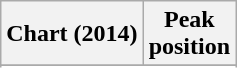<table class="wikitable sortable plainrowheaders">
<tr>
<th>Chart (2014)</th>
<th>Peak<br>position</th>
</tr>
<tr>
</tr>
<tr>
</tr>
<tr>
</tr>
<tr>
</tr>
<tr>
</tr>
</table>
